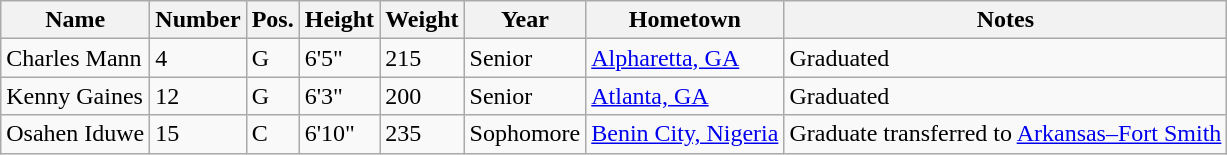<table class="wikitable sortable" border="1">
<tr>
<th>Name</th>
<th>Number</th>
<th>Pos.</th>
<th>Height</th>
<th>Weight</th>
<th>Year</th>
<th>Hometown</th>
<th class="unsortable">Notes</th>
</tr>
<tr>
<td>Charles Mann</td>
<td>4</td>
<td>G</td>
<td>6'5"</td>
<td>215</td>
<td>Senior</td>
<td><a href='#'>Alpharetta, GA</a></td>
<td>Graduated</td>
</tr>
<tr>
<td>Kenny Gaines</td>
<td>12</td>
<td>G</td>
<td>6'3"</td>
<td>200</td>
<td>Senior</td>
<td><a href='#'>Atlanta, GA</a></td>
<td>Graduated</td>
</tr>
<tr>
<td>Osahen Iduwe</td>
<td>15</td>
<td>C</td>
<td>6'10"</td>
<td>235</td>
<td>Sophomore</td>
<td><a href='#'>Benin City, Nigeria</a></td>
<td>Graduate transferred to <a href='#'>Arkansas–Fort Smith</a></td>
</tr>
</table>
